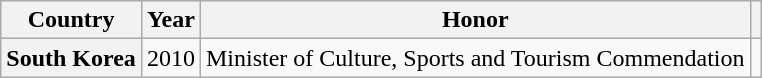<table class="wikitable plainrowheaders sortable" style="margin-right: 0;">
<tr>
<th scope="col">Country</th>
<th scope="col">Year</th>
<th scope="col">Honor</th>
<th scope="col" class="unsortable"></th>
</tr>
<tr>
<th scope="row">South Korea</th>
<td style="text-align:center">2010</td>
<td>Minister of Culture, Sports and Tourism Commendation</td>
<td style="text-align:center"></td>
</tr>
</table>
